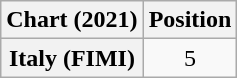<table class="wikitable plainrowheaders" style="text-align:center;">
<tr>
<th>Chart (2021)</th>
<th>Position</th>
</tr>
<tr>
<th scope="row">Italy (FIMI)</th>
<td>5</td>
</tr>
</table>
